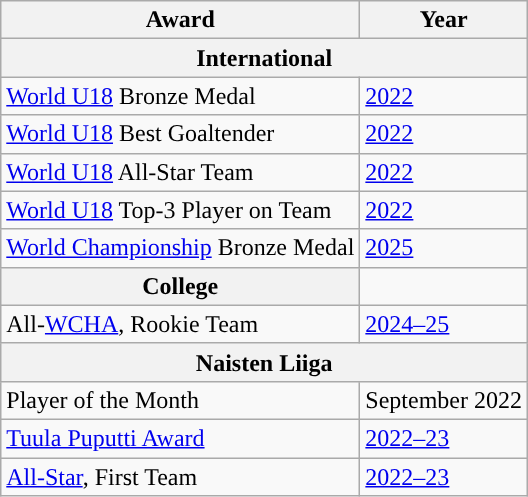<table class="wikitable">
<tr>
<th scope="col">Award</th>
<th scope="col">Year</th>
</tr>
<tr>
<th colspan="2">International</th>
</tr>
<tr>
<td><a href='#'>World U18</a> Bronze Medal</td>
<td><a href='#'>2022</a></td>
</tr>
<tr>
<td><a href='#'>World U18</a> Best Goaltender</td>
<td><a href='#'>2022</a></td>
</tr>
<tr>
<td><a href='#'>World U18</a> All-Star Team</td>
<td><a href='#'>2022</a></td>
</tr>
<tr>
<td><a href='#'>World U18</a> Top-3 Player on Team</td>
<td><a href='#'>2022</a></td>
</tr>
<tr>
<td><a href='#'>World Championship</a> Bronze Medal</td>
<td><a href='#'>2025</a></td>
</tr>
<tr>
<th>College</th>
</tr>
<tr>
<td>All-<a href='#'>WCHA</a>, Rookie Team</td>
<td><a href='#'>2024–25</a></td>
</tr>
<tr>
<th colspan="2">Naisten Liiga</th>
</tr>
<tr>
<td>Player of the Month</td>
<td>September 2022</td>
</tr>
<tr>
<td><a href='#'>Tuula Puputti Award</a></td>
<td><a href='#'>2022–23</a></td>
</tr>
<tr>
<td><a href='#'>All-Star</a>, First Team</td>
<td><a href='#'>2022–23</a></td>
</tr>
</table>
